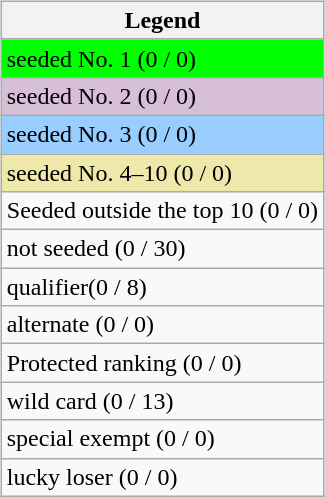<table>
<tr>
<td><br><table class="wikitable">
<tr>
<th>Legend</th>
</tr>
<tr bgcolor="lime">
<td>seeded No. 1 (0 / 0)</td>
</tr>
<tr bgcolor="thistle">
<td>seeded No. 2 (0 / 0)</td>
</tr>
<tr bgcolor="99ccff">
<td>seeded No. 3 (0 / 0)</td>
</tr>
<tr bgcolor="eee8aa">
<td>seeded No. 4–10 (0 / 0)</td>
</tr>
<tr>
<td>Seeded outside the top 10 (0 / 0)</td>
</tr>
<tr>
<td>not seeded (0 / 30)</td>
</tr>
<tr>
<td>qualifier(0 / 8)</td>
</tr>
<tr>
<td>alternate (0 / 0)</td>
</tr>
<tr>
<td>Protected ranking (0 / 0)</td>
</tr>
<tr>
<td>wild card (0 / 13)</td>
</tr>
<tr>
<td>special exempt (0 / 0)</td>
</tr>
<tr>
<td>lucky loser (0 / 0)</td>
</tr>
</table>
</td>
</tr>
</table>
